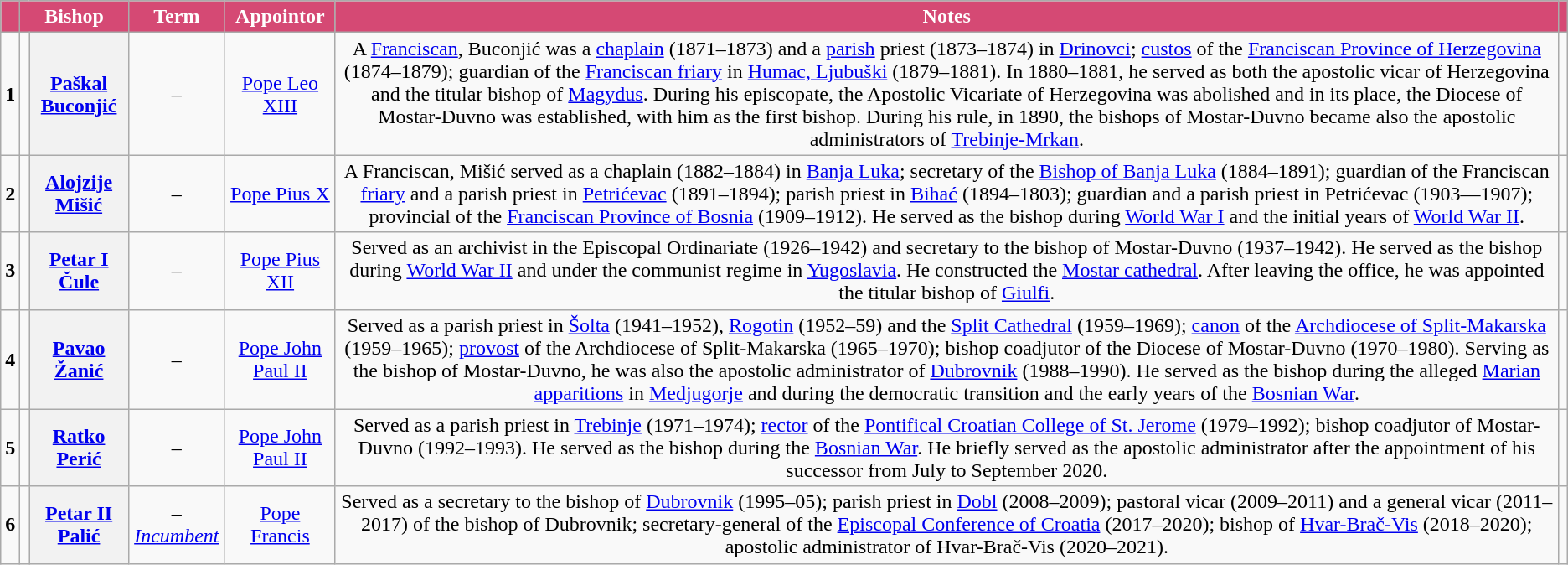<table class="wikitable" style="text-align:center;">
<tr>
<th scope=col style="background-color: #d54974; color: white;"></th>
<th scope=col style="background-color: #d54974; color: white;" colspan="2">Bishop</th>
<th scope=col style="background-color: #d54974; color: white;">Term</th>
<th scope=col style="background-color: #d54974; color: white;">Appointor</th>
<th scope=col style="background-color: #d54974; color: white;">Notes</th>
<th scope=col style="background-color: #d54974; color: white;"></th>
</tr>
<tr style="height:2em;">
<td><strong>1</strong></td>
<td></td>
<th scope=row><a href='#'>Paškal Buconjić</a></th>
<td>–</td>
<td data-sort-value="Leo"><a href='#'>Pope Leo XIII</a></td>
<td>A <a href='#'>Franciscan</a>, Buconjić was a <a href='#'>chaplain</a> (1871–1873) and a <a href='#'>parish</a> priest (1873–1874) in <a href='#'>Drinovci</a>; <a href='#'>custos</a> of the <a href='#'>Franciscan Province of Herzegovina</a> (1874–1879); guardian of the <a href='#'>Franciscan friary</a> in <a href='#'>Humac, Ljubuški</a> (1879–1881). In 1880–1881, he served as both the apostolic vicar of Herzegovina and the titular bishop of <a href='#'>Magydus</a>. During his episcopate, the Apostolic Vicariate of Herzegovina was abolished and in its place, the Diocese of Mostar-Duvno was established, with him as the first bishop. During his rule, in 1890, the bishops of Mostar-Duvno became also the apostolic administrators of <a href='#'>Trebinje-Mrkan</a>.</td>
<td></td>
</tr>
<tr style="height:2em;">
<td><strong>2</strong></td>
<td></td>
<th scope=row><a href='#'>Alojzije Mišić</a></th>
<td>–</td>
<td data-sort-value="Pius X"><a href='#'>Pope Pius X</a></td>
<td>A Franciscan, Mišić served as a chaplain (1882–1884) in <a href='#'>Banja Luka</a>; secretary of the <a href='#'>Bishop of Banja Luka</a> (1884–1891); guardian of the Franciscan <a href='#'>friary</a> and a parish priest in <a href='#'>Petrićevac</a> (1891–1894); parish priest in <a href='#'>Bihać</a> (1894–1803); guardian and a parish priest in Petrićevac (1903—1907); provincial of the <a href='#'>Franciscan Province of Bosnia</a> (1909–1912). He served as the bishop during <a href='#'>World War I</a> and the initial years of <a href='#'>World War II</a>.</td>
<td></td>
</tr>
<tr style="height:2em;">
<td><strong>3</strong></td>
<td></td>
<th scope=row><a href='#'>Petar I Čule</a></th>
<td>–</td>
<td data-sort-value="Pius XII"><a href='#'>Pope Pius XII</a></td>
<td>Served as an archivist in the Episcopal Ordinariate (1926–1942) and secretary to the bishop of Mostar-Duvno (1937–1942). He served as the bishop during <a href='#'>World War II</a> and under the communist regime in <a href='#'>Yugoslavia</a>. He constructed the <a href='#'>Mostar cathedral</a>. After leaving the office, he was appointed the titular bishop of <a href='#'>Giulfi</a>.</td>
<td></td>
</tr>
<tr style="height:2em;">
<td><strong>4</strong></td>
<td></td>
<th scope=row><a href='#'>Pavao Žanić</a></th>
<td>–</td>
<td data-sort-value="John Paul II"><a href='#'>Pope John Paul II</a></td>
<td>Served as a parish priest in <a href='#'>Šolta</a> (1941–1952), <a href='#'>Rogotin</a> (1952–59) and the <a href='#'>Split Cathedral</a> (1959–1969); <a href='#'>canon</a> of the <a href='#'>Archdiocese of Split-Makarska</a> (1959–1965); <a href='#'>provost</a> of the Archdiocese of Split-Makarska (1965–1970); bishop coadjutor of the Diocese of Mostar-Duvno (1970–1980). Serving as the bishop of Mostar-Duvno, he was also the apostolic administrator of <a href='#'>Dubrovnik</a> (1988–1990). He served as the bishop during the alleged <a href='#'>Marian</a> <a href='#'>apparitions</a> in <a href='#'>Medjugorje</a> and during the democratic transition and the early years of the <a href='#'>Bosnian War</a>.</td>
<td></td>
</tr>
<tr style="height:2em;">
<td><strong>5</strong></td>
<td></td>
<th scope=row><a href='#'>Ratko Perić</a></th>
<td>–</td>
<td data-sort-value="John Paul II"><a href='#'>Pope John Paul II</a></td>
<td>Served as a parish priest in <a href='#'>Trebinje</a> (1971–1974); <a href='#'>rector</a> of the <a href='#'>Pontifical Croatian College of St. Jerome</a> (1979–1992); bishop coadjutor of Mostar-Duvno (1992–1993). He served as the bishop during the <a href='#'>Bosnian War</a>. He briefly served as the apostolic administrator after the appointment of his successor from July to September 2020.</td>
<td></td>
</tr>
<tr style="height:2em;">
<td><strong>6</strong></td>
<td></td>
<th scope=row><a href='#'>Petar II Palić</a></th>
<td>–<em><a href='#'>Incumbent</a></em></td>
<td data-sort-value="Francis"><a href='#'>Pope Francis</a></td>
<td>Served as a secretary to the bishop of <a href='#'>Dubrovnik</a> (1995–05); parish priest in <a href='#'>Dobl</a> (2008–2009); pastoral vicar (2009–2011) and a general vicar (2011–2017) of the bishop of Dubrovnik; secretary-general of the <a href='#'>Episcopal Conference of Croatia</a> (2017–2020); bishop of <a href='#'>Hvar-Brač-Vis</a> (2018–2020); apostolic administrator of Hvar-Brač-Vis (2020–2021).</td>
<td></td>
</tr>
</table>
